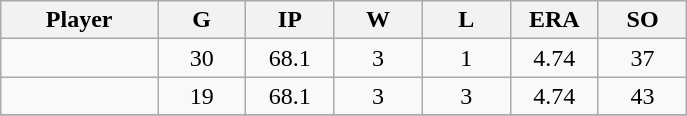<table class="wikitable sortable">
<tr>
<th bgcolor="#DDDDFF" width="16%">Player</th>
<th bgcolor="#DDDDFF" width="9%">G</th>
<th bgcolor="#DDDDFF" width="9%">IP</th>
<th bgcolor="#DDDDFF" width="9%">W</th>
<th bgcolor="#DDDDFF" width="9%">L</th>
<th bgcolor="#DDDDFF" width="9%">ERA</th>
<th bgcolor="#DDDDFF" width="9%">SO</th>
</tr>
<tr align="center">
<td></td>
<td>30</td>
<td>68.1</td>
<td>3</td>
<td>1</td>
<td>4.74</td>
<td>37</td>
</tr>
<tr align="center">
<td></td>
<td>19</td>
<td>68.1</td>
<td>3</td>
<td>3</td>
<td>4.74</td>
<td>43</td>
</tr>
<tr align="center">
</tr>
</table>
